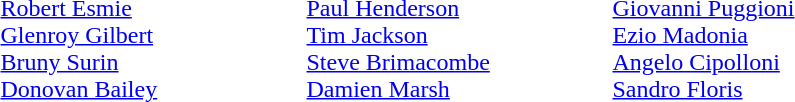<table>
<tr>
<td width=200 valign=top><em></em><br><a href='#'>Robert Esmie</a><br><a href='#'>Glenroy Gilbert</a><br><a href='#'>Bruny Surin</a><br><a href='#'>Donovan Bailey</a></td>
<td width=200 valign=top><em></em><br><a href='#'>Paul Henderson</a><br><a href='#'>Tim Jackson</a><br><a href='#'>Steve Brimacombe</a><br><a href='#'>Damien Marsh</a></td>
<td width=200 valign=top><em></em><br><a href='#'>Giovanni Puggioni</a><br><a href='#'>Ezio Madonia</a><br><a href='#'>Angelo Cipolloni</a><br><a href='#'>Sandro Floris</a></td>
</tr>
</table>
